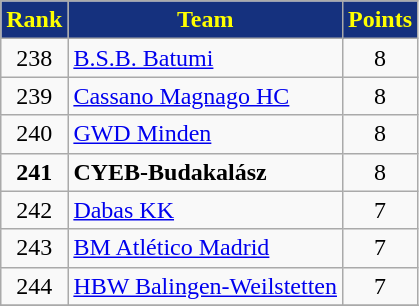<table class="wikitable" style="text-align: center">
<tr>
<th style="color:yellow; background:#15317E">Rank</th>
<th style="color:yellow; background:#15317E">Team</th>
<th style="color:yellow; background:#15317E">Points</th>
</tr>
<tr>
<td>238</td>
<td align=left> <a href='#'>B.S.B. Batumi</a></td>
<td>8</td>
</tr>
<tr>
<td>239</td>
<td align=left> <a href='#'>Cassano Magnago HC</a></td>
<td>8</td>
</tr>
<tr>
<td>240</td>
<td align=left> <a href='#'>GWD Minden</a></td>
<td>8</td>
</tr>
<tr>
<td><strong>241</strong></td>
<td align=left> <strong>CYEB-Budakalász</strong></td>
<td>8</td>
</tr>
<tr>
<td>242</td>
<td align=left> <a href='#'>Dabas KK</a></td>
<td>7</td>
</tr>
<tr>
<td>243</td>
<td align=left> <a href='#'>BM Atlético Madrid</a></td>
<td>7</td>
</tr>
<tr>
<td>244</td>
<td align=left> <a href='#'>HBW Balingen-Weilstetten</a></td>
<td>7</td>
</tr>
<tr>
</tr>
</table>
